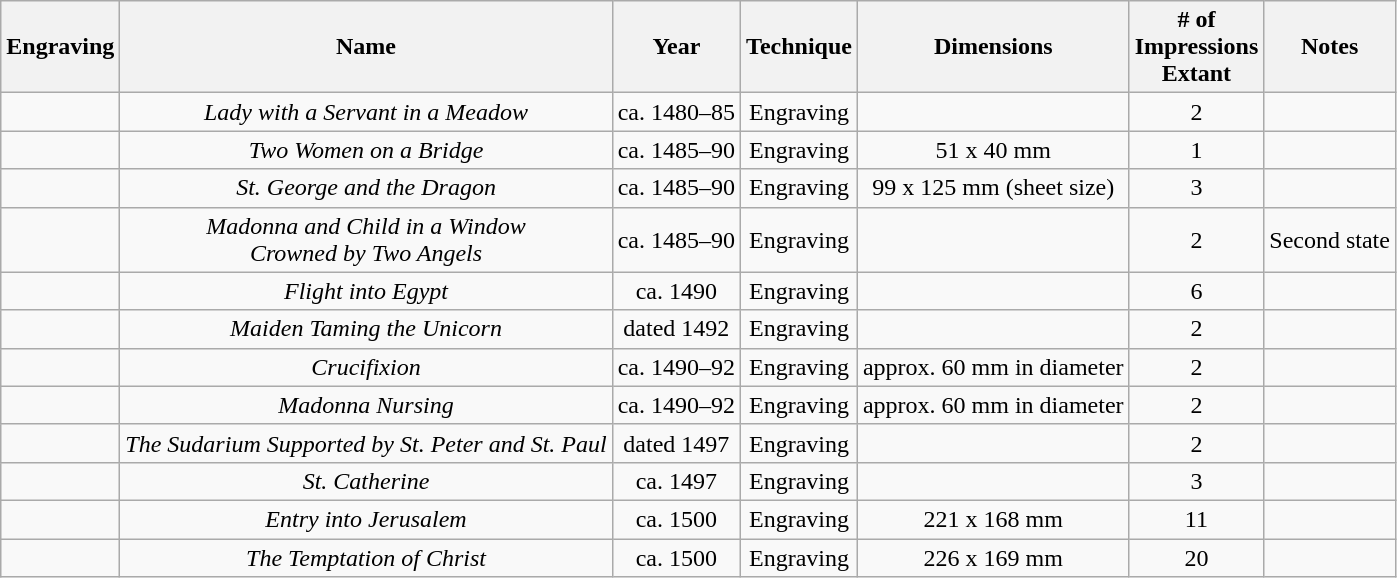<table class="sortable wikitable" style="margin-left:0.5em; text-align:center">
<tr>
<th class="unsortable">Engraving</th>
<th>Name</th>
<th>Year</th>
<th>Technique</th>
<th>Dimensions</th>
<th># of<br> Impressions<br> Extant</th>
<th class="unsortable">Notes</th>
</tr>
<tr>
<td></td>
<td><em>Lady with a Servant in a Meadow</em></td>
<td>ca. 1480–85</td>
<td>Engraving</td>
<td></td>
<td>2</td>
<td></td>
</tr>
<tr>
<td></td>
<td><em>Two Women on a Bridge</em></td>
<td>ca. 1485–90</td>
<td>Engraving</td>
<td>51 x 40 mm</td>
<td>1</td>
<td></td>
</tr>
<tr>
<td></td>
<td><em>St. George and the Dragon</em></td>
<td>ca. 1485–90</td>
<td>Engraving</td>
<td>99 x 125 mm (sheet size)</td>
<td>3</td>
<td></td>
</tr>
<tr>
<td></td>
<td><em>Madonna and Child in a Window<br> Crowned by Two Angels</em></td>
<td>ca. 1485–90</td>
<td>Engraving</td>
<td></td>
<td>2</td>
<td>Second state</td>
</tr>
<tr>
<td></td>
<td><em>Flight into Egypt</em></td>
<td>ca. 1490</td>
<td>Engraving</td>
<td></td>
<td>6</td>
<td></td>
</tr>
<tr>
<td></td>
<td><em>Maiden Taming the Unicorn</em></td>
<td>dated 1492</td>
<td>Engraving</td>
<td></td>
<td>2</td>
<td></td>
</tr>
<tr>
<td></td>
<td><em>Crucifixion</em></td>
<td>ca. 1490–92</td>
<td>Engraving</td>
<td>approx. 60 mm in diameter</td>
<td>2</td>
<td></td>
</tr>
<tr>
<td></td>
<td><em>Madonna Nursing</em></td>
<td>ca. 1490–92</td>
<td>Engraving</td>
<td>approx. 60 mm in diameter</td>
<td>2</td>
<td></td>
</tr>
<tr>
<td></td>
<td><em>The Sudarium Supported by St. Peter and St. Paul</em></td>
<td>dated 1497</td>
<td>Engraving</td>
<td></td>
<td>2</td>
<td></td>
</tr>
<tr>
<td></td>
<td><em>St. Catherine</em></td>
<td>ca. 1497</td>
<td>Engraving</td>
<td></td>
<td>3</td>
<td></td>
</tr>
<tr>
<td></td>
<td><em>Entry into Jerusalem</em></td>
<td>ca. 1500</td>
<td>Engraving</td>
<td>221 x 168 mm</td>
<td>11</td>
<td></td>
</tr>
<tr>
<td></td>
<td><em>The Temptation of Christ</em></td>
<td>ca. 1500</td>
<td>Engraving</td>
<td>226 x 169 mm</td>
<td>20</td>
<td></td>
</tr>
</table>
